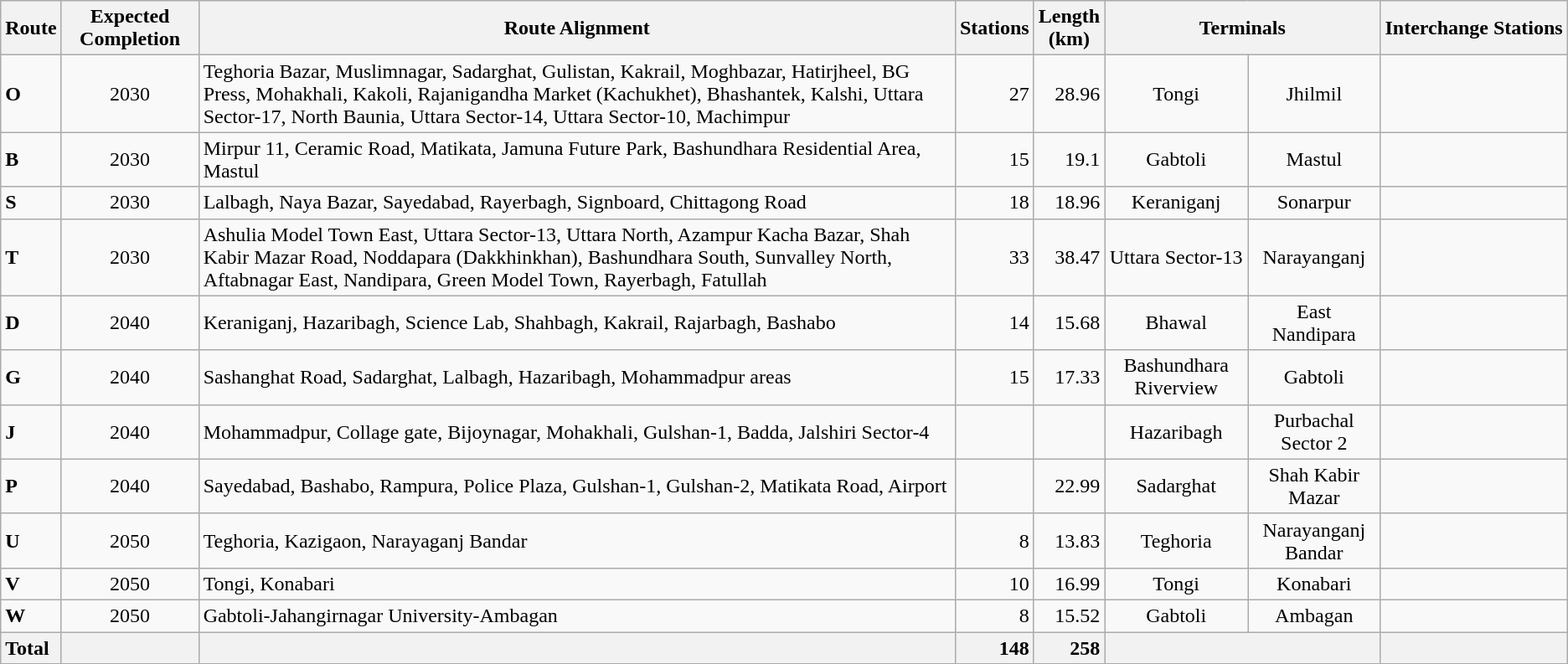<table class="wikitable sortable">
<tr>
<th>Route</th>
<th>Expected Completion</th>
<th>Route Alignment</th>
<th>Stations</th>
<th>Length<br>(km)</th>
<th colspan="2">Terminals</th>
<th>Interchange Stations</th>
</tr>
<tr>
<td><strong>O</strong></td>
<td style="text-align: center;">2030</td>
<td>Teghoria Bazar, Muslimnagar, Sadarghat, Gulistan, Kakrail, Moghbazar, Hatirjheel, BG Press, Mohakhali, Kakoli, Rajanigandha Market (Kachukhet), Bhashantek, Kalshi, Uttara Sector-17, North Baunia, Uttara Sector-14, Uttara Sector-10, Machimpur</td>
<td style="text-align: right;">27</td>
<td style="text-align: right;">28.96</td>
<td style="text-align: center;">Tongi</td>
<td style="text-align: center;">Jhilmil</td>
<td></td>
</tr>
<tr>
<td><strong>B</strong></td>
<td style="text-align: center;">2030</td>
<td>Mirpur 11, Ceramic Road, Matikata, Jamuna Future Park, Bashundhara Residential Area, Mastul</td>
<td style="text-align: right;">15</td>
<td style="text-align: right;">19.1</td>
<td style="text-align: center;">Gabtoli</td>
<td style="text-align: center;">Mastul</td>
<td></td>
</tr>
<tr>
<td><strong>S</strong></td>
<td style="text-align: center;">2030</td>
<td>Lalbagh, Naya Bazar, Sayedabad, Rayerbagh, Signboard, Chittagong Road</td>
<td style="text-align: right;">18</td>
<td style="text-align: right;">18.96</td>
<td style="text-align: center;">Keraniganj</td>
<td style="text-align: center;">Sonarpur</td>
<td></td>
</tr>
<tr>
<td><strong>T</strong></td>
<td style="text-align: center;">2030</td>
<td>Ashulia Model Town East, Uttara Sector-13, Uttara North, Azampur Kacha Bazar, Shah Kabir Mazar Road, Noddapara (Dakkhinkhan), Bashundhara South, Sunvalley North, Aftabnagar East, Nandipara, Green Model Town, Rayerbagh, Fatullah</td>
<td style="text-align: right;">33</td>
<td style="text-align: right;">38.47</td>
<td style="text-align: center;">Uttara Sector-13</td>
<td style="text-align: center;">Narayanganj</td>
<td></td>
</tr>
<tr>
<td><strong>D</strong></td>
<td style="text-align: center;">2040</td>
<td>Keraniganj, Hazaribagh, Science Lab, Shahbagh, Kakrail, Rajarbagh, Bashabo</td>
<td style="text-align: right;">14</td>
<td style="text-align: right;">15.68</td>
<td style="text-align: center;">Bhawal</td>
<td style="text-align: center;">East Nandipara</td>
<td></td>
</tr>
<tr>
<td><strong>G</strong></td>
<td style="text-align: center;">2040</td>
<td>Sashanghat Road, Sadarghat, Lalbagh, Hazaribagh, Mohammadpur areas</td>
<td style="text-align: right;">15</td>
<td style="text-align: right;">17.33</td>
<td style="text-align: center;">Bashundhara Riverview</td>
<td style="text-align: center;">Gabtoli</td>
<td></td>
</tr>
<tr>
<td><strong>J</strong></td>
<td style="text-align: center;">2040</td>
<td>Mohammadpur, Collage gate, Bijoynagar, Mohakhali, Gulshan-1, Badda, Jalshiri Sector-4</td>
<td style="text-align: right;"></td>
<td style="text-align: right;"></td>
<td style="text-align: center;">Hazaribagh</td>
<td style="text-align: center;">Purbachal Sector 2</td>
<td></td>
</tr>
<tr>
<td><strong>P</strong></td>
<td style="text-align: center;">2040</td>
<td>Sayedabad, Bashabo, Rampura, Police Plaza, Gulshan-1, Gulshan-2, Matikata Road, Airport</td>
<td style="text-align: right;"></td>
<td style="text-align: right;">22.99</td>
<td style="text-align: center;">Sadarghat</td>
<td style="text-align: center;">Shah Kabir Mazar</td>
<td></td>
</tr>
<tr>
<td><strong>U</strong></td>
<td style="text-align: center;">2050</td>
<td>Teghoria, Kazigaon, Narayaganj Bandar</td>
<td style="text-align: right;">8</td>
<td style="text-align: right;">13.83</td>
<td style="text-align: center;">Teghoria</td>
<td style="text-align: center;">Narayanganj Bandar</td>
<td></td>
</tr>
<tr>
<td><strong>V</strong></td>
<td style="text-align: center;">2050</td>
<td>Tongi, Konabari</td>
<td style="text-align: right;">10</td>
<td style="text-align: right;">16.99</td>
<td style="text-align: center;">Tongi</td>
<td style="text-align: center;">Konabari</td>
<td></td>
</tr>
<tr>
<td><strong>W</strong></td>
<td style="text-align: center;">2050</td>
<td>Gabtoli-Jahangirnagar University-Ambagan</td>
<td style="text-align: right;">8</td>
<td style="text-align: right;">15.52</td>
<td style="text-align: center;">Gabtoli</td>
<td style="text-align: center;">Ambagan</td>
<td></td>
</tr>
<tr>
<th colspan="1" style="text-align: left;"><strong>Total</strong></th>
<th colspan="1"></th>
<th></th>
<th style="text-align: right;"><strong>148</strong></th>
<th style="text-align: right;"><strong>258</strong></th>
<th colspan="2"></th>
<th></th>
</tr>
</table>
